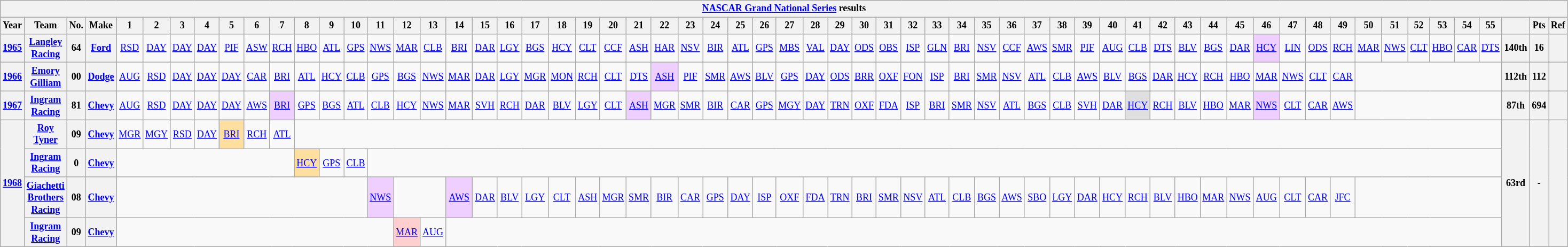<table class="wikitable" style="text-align:center; font-size:75%">
<tr>
<th colspan=69><a href='#'>NASCAR Grand National Series</a> results</th>
</tr>
<tr>
<th>Year</th>
<th>Team</th>
<th>No.</th>
<th>Make</th>
<th>1</th>
<th>2</th>
<th>3</th>
<th>4</th>
<th>5</th>
<th>6</th>
<th>7</th>
<th>8</th>
<th>9</th>
<th>10</th>
<th>11</th>
<th>12</th>
<th>13</th>
<th>14</th>
<th>15</th>
<th>16</th>
<th>17</th>
<th>18</th>
<th>19</th>
<th>20</th>
<th>21</th>
<th>22</th>
<th>23</th>
<th>24</th>
<th>25</th>
<th>26</th>
<th>27</th>
<th>28</th>
<th>29</th>
<th>30</th>
<th>31</th>
<th>32</th>
<th>33</th>
<th>34</th>
<th>35</th>
<th>36</th>
<th>37</th>
<th>38</th>
<th>39</th>
<th>40</th>
<th>41</th>
<th>42</th>
<th>43</th>
<th>44</th>
<th>45</th>
<th>46</th>
<th>47</th>
<th>48</th>
<th>49</th>
<th>50</th>
<th>51</th>
<th>52</th>
<th>53</th>
<th>54</th>
<th>55</th>
<th></th>
<th>Pts</th>
<th>Ref</th>
</tr>
<tr>
<th><a href='#'>1965</a></th>
<th><a href='#'>Langley Racing</a></th>
<th>64</th>
<th><a href='#'>Ford</a></th>
<td><a href='#'>RSD</a></td>
<td><a href='#'>DAY</a></td>
<td><a href='#'>DAY</a></td>
<td><a href='#'>DAY</a></td>
<td><a href='#'>PIF</a></td>
<td><a href='#'>ASW</a></td>
<td><a href='#'>RCH</a></td>
<td><a href='#'>HBO</a></td>
<td><a href='#'>ATL</a></td>
<td><a href='#'>GPS</a></td>
<td><a href='#'>NWS</a></td>
<td><a href='#'>MAR</a></td>
<td><a href='#'>CLB</a></td>
<td><a href='#'>BRI</a></td>
<td><a href='#'>DAR</a></td>
<td><a href='#'>LGY</a></td>
<td><a href='#'>BGS</a></td>
<td><a href='#'>HCY</a></td>
<td><a href='#'>CLT</a></td>
<td><a href='#'>CCF</a></td>
<td><a href='#'>ASH</a></td>
<td><a href='#'>HAR</a></td>
<td><a href='#'>NSV</a></td>
<td><a href='#'>BIR</a></td>
<td><a href='#'>ATL</a></td>
<td><a href='#'>GPS</a></td>
<td><a href='#'>MBS</a></td>
<td><a href='#'>VAL</a></td>
<td><a href='#'>DAY</a></td>
<td><a href='#'>ODS</a></td>
<td><a href='#'>OBS</a></td>
<td><a href='#'>ISP</a></td>
<td><a href='#'>GLN</a></td>
<td><a href='#'>BRI</a></td>
<td><a href='#'>NSV</a></td>
<td><a href='#'>CCF</a></td>
<td><a href='#'>AWS</a></td>
<td><a href='#'>SMR</a></td>
<td><a href='#'>PIF</a></td>
<td><a href='#'>AUG</a></td>
<td><a href='#'>CLB</a></td>
<td><a href='#'>DTS</a></td>
<td><a href='#'>BLV</a></td>
<td><a href='#'>BGS</a></td>
<td><a href='#'>DAR</a></td>
<td style="background:#EFCFFF;"><a href='#'>HCY</a><br></td>
<td><a href='#'>LIN</a></td>
<td><a href='#'>ODS</a></td>
<td><a href='#'>RCH</a></td>
<td><a href='#'>MAR</a></td>
<td><a href='#'>NWS</a></td>
<td><a href='#'>CLT</a></td>
<td><a href='#'>HBO</a></td>
<td><a href='#'>CAR</a></td>
<td><a href='#'>DTS</a></td>
<th>140th</th>
<th>16</th>
<th></th>
</tr>
<tr>
<th><a href='#'>1966</a></th>
<th><a href='#'>Emory Gilliam</a></th>
<th>00</th>
<th><a href='#'>Dodge</a></th>
<td><a href='#'>AUG</a></td>
<td><a href='#'>RSD</a></td>
<td><a href='#'>DAY</a></td>
<td><a href='#'>DAY</a></td>
<td><a href='#'>DAY</a></td>
<td><a href='#'>CAR</a></td>
<td><a href='#'>BRI</a></td>
<td><a href='#'>ATL</a></td>
<td><a href='#'>HCY</a></td>
<td><a href='#'>CLB</a></td>
<td><a href='#'>GPS</a></td>
<td><a href='#'>BGS</a></td>
<td><a href='#'>NWS</a></td>
<td><a href='#'>MAR</a></td>
<td><a href='#'>DAR</a></td>
<td><a href='#'>LGY</a></td>
<td><a href='#'>MGR</a></td>
<td><a href='#'>MON</a></td>
<td><a href='#'>RCH</a></td>
<td><a href='#'>CLT</a></td>
<td><a href='#'>DTS</a></td>
<td style="background:#EFCFFF;"><a href='#'>ASH</a><br></td>
<td><a href='#'>PIF</a></td>
<td><a href='#'>SMR</a></td>
<td><a href='#'>AWS</a></td>
<td><a href='#'>BLV</a></td>
<td><a href='#'>GPS</a></td>
<td><a href='#'>DAY</a></td>
<td><a href='#'>ODS</a></td>
<td><a href='#'>BRR</a></td>
<td><a href='#'>OXF</a></td>
<td><a href='#'>FON</a></td>
<td><a href='#'>ISP</a></td>
<td><a href='#'>BRI</a></td>
<td><a href='#'>SMR</a></td>
<td><a href='#'>NSV</a></td>
<td><a href='#'>ATL</a></td>
<td><a href='#'>CLB</a></td>
<td><a href='#'>AWS</a></td>
<td><a href='#'>BLV</a></td>
<td><a href='#'>BGS</a></td>
<td><a href='#'>DAR</a></td>
<td><a href='#'>HCY</a></td>
<td><a href='#'>RCH</a></td>
<td><a href='#'>HBO</a></td>
<td><a href='#'>MAR</a></td>
<td><a href='#'>NWS</a></td>
<td><a href='#'>CLT</a></td>
<td><a href='#'>CAR</a></td>
<td colspan=6></td>
<th>112th</th>
<th>112</th>
<th></th>
</tr>
<tr>
<th><a href='#'>1967</a></th>
<th><a href='#'>Ingram Racing</a></th>
<th>81</th>
<th><a href='#'>Chevy</a></th>
<td><a href='#'>AUG</a></td>
<td><a href='#'>RSD</a></td>
<td><a href='#'>DAY</a></td>
<td><a href='#'>DAY</a></td>
<td><a href='#'>DAY</a></td>
<td><a href='#'>AWS</a></td>
<td style="background:#EFCFFF;"><a href='#'>BRI</a><br></td>
<td><a href='#'>GPS</a></td>
<td><a href='#'>BGS</a></td>
<td><a href='#'>ATL</a></td>
<td><a href='#'>CLB</a></td>
<td><a href='#'>HCY</a></td>
<td><a href='#'>NWS</a></td>
<td><a href='#'>MAR</a></td>
<td><a href='#'>SVH</a></td>
<td><a href='#'>RCH</a></td>
<td><a href='#'>DAR</a></td>
<td><a href='#'>BLV</a></td>
<td><a href='#'>LGY</a></td>
<td><a href='#'>CLT</a></td>
<td style="background:#EFCFFF;"><a href='#'>ASH</a><br></td>
<td><a href='#'>MGR</a></td>
<td><a href='#'>SMR</a></td>
<td><a href='#'>BIR</a></td>
<td><a href='#'>CAR</a></td>
<td><a href='#'>GPS</a></td>
<td><a href='#'>MGY</a></td>
<td><a href='#'>DAY</a></td>
<td><a href='#'>TRN</a></td>
<td><a href='#'>OXF</a></td>
<td><a href='#'>FDA</a></td>
<td><a href='#'>ISP</a></td>
<td><a href='#'>BRI</a></td>
<td><a href='#'>SMR</a></td>
<td><a href='#'>NSV</a></td>
<td><a href='#'>ATL</a></td>
<td><a href='#'>BGS</a></td>
<td><a href='#'>CLB</a></td>
<td><a href='#'>SVH</a></td>
<td><a href='#'>DAR</a></td>
<td style="background:#DFDFDF;"><a href='#'>HCY</a><br></td>
<td><a href='#'>RCH</a></td>
<td><a href='#'>BLV</a></td>
<td><a href='#'>HBO</a></td>
<td><a href='#'>MAR</a></td>
<td style="background:#EFCFFF;"><a href='#'>NWS</a><br></td>
<td><a href='#'>CLT</a></td>
<td><a href='#'>CAR</a></td>
<td><a href='#'>AWS</a></td>
<td colspan=6></td>
<th>87th</th>
<th>694</th>
<th></th>
</tr>
<tr>
<th rowspan=4><a href='#'>1968</a></th>
<th><a href='#'>Roy Tyner</a></th>
<th>09</th>
<th><a href='#'>Chevy</a></th>
<td><a href='#'>MGR</a></td>
<td><a href='#'>MGY</a></td>
<td><a href='#'>RSD</a></td>
<td><a href='#'>DAY</a></td>
<td style="background:#FFDF9F;"><a href='#'>BRI</a><br></td>
<td><a href='#'>RCH</a></td>
<td><a href='#'>ATL</a></td>
<td colspan=48></td>
<th rowspan=4>63rd</th>
<th rowspan=4>-</th>
<th rowspan=4></th>
</tr>
<tr>
<th><a href='#'>Ingram Racing</a></th>
<th>0</th>
<th><a href='#'>Chevy</a></th>
<td colspan=7></td>
<td style="background:#FFDF9F;"><a href='#'>HCY</a><br></td>
<td><a href='#'>GPS</a></td>
<td><a href='#'>CLB</a></td>
<td colspan=45></td>
</tr>
<tr>
<th><a href='#'>Giachetti Brothers Racing</a></th>
<th>08</th>
<th><a href='#'>Chevy</a></th>
<td colspan=10></td>
<td style="background:#EFCFFF;"><a href='#'>NWS</a><br></td>
<td colspan=2></td>
<td style="background:#EFCFFF;"><a href='#'>AWS</a><br></td>
<td><a href='#'>DAR</a></td>
<td><a href='#'>BLV</a></td>
<td><a href='#'>LGY</a></td>
<td><a href='#'>CLT</a></td>
<td><a href='#'>ASH</a></td>
<td><a href='#'>MGR</a></td>
<td><a href='#'>SMR</a></td>
<td><a href='#'>BIR</a></td>
<td><a href='#'>CAR</a></td>
<td><a href='#'>GPS</a></td>
<td><a href='#'>DAY</a></td>
<td><a href='#'>ISP</a></td>
<td><a href='#'>OXF</a></td>
<td><a href='#'>FDA</a></td>
<td><a href='#'>TRN</a></td>
<td><a href='#'>BRI</a></td>
<td><a href='#'>SMR</a></td>
<td><a href='#'>NSV</a></td>
<td><a href='#'>ATL</a></td>
<td><a href='#'>CLB</a></td>
<td><a href='#'>BGS</a></td>
<td><a href='#'>AWS</a></td>
<td><a href='#'>SBO</a></td>
<td><a href='#'>LGY</a></td>
<td><a href='#'>DAR</a></td>
<td><a href='#'>HCY</a></td>
<td><a href='#'>RCH</a></td>
<td><a href='#'>BLV</a></td>
<td><a href='#'>HBO</a></td>
<td><a href='#'>MAR</a></td>
<td><a href='#'>NWS</a></td>
<td><a href='#'>AUG</a></td>
<td><a href='#'>CLT</a></td>
<td><a href='#'>CAR</a></td>
<td><a href='#'>JFC</a></td>
<td colspan=6></td>
</tr>
<tr>
<th><a href='#'>Ingram Racing</a></th>
<th>09</th>
<th><a href='#'>Chevy</a></th>
<td colspan=11></td>
<td style="background:#FFCFCF;"><a href='#'>MAR</a><br></td>
<td><a href='#'>AUG</a></td>
<td colspan=42></td>
</tr>
</table>
